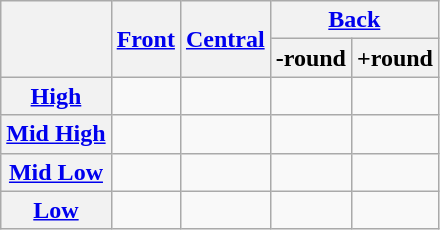<table class="wikitable" style=text-align:center>
<tr>
<th rowspan=2></th>
<th rowspan=2><a href='#'>Front</a></th>
<th rowspan=2><a href='#'>Central</a></th>
<th colspan=2><a href='#'>Back</a></th>
</tr>
<tr class=small>
<th>-round</th>
<th>+round</th>
</tr>
<tr>
<th><a href='#'>High</a></th>
<td>     </td>
<td></td>
<td>     </td>
<td>     </td>
</tr>
<tr>
<th><a href='#'>Mid High</a></th>
<td>     </td>
<td>     </td>
<td></td>
<td>     </td>
</tr>
<tr>
<th><a href='#'>Mid Low</a></th>
<td>     </td>
<td></td>
<td></td>
<td>     </td>
</tr>
<tr>
<th><a href='#'>Low</a></th>
<td></td>
<td>     </td>
<td></td>
<td></td>
</tr>
</table>
